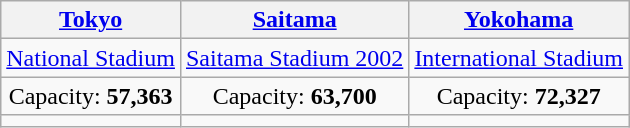<table class="wikitable" style="text-align:center">
<tr>
<th><a href='#'>Tokyo</a></th>
<th><a href='#'>Saitama</a></th>
<th><a href='#'>Yokohama</a></th>
</tr>
<tr>
<td><a href='#'>National Stadium</a></td>
<td><a href='#'>Saitama Stadium 2002</a></td>
<td><a href='#'>International Stadium</a></td>
</tr>
<tr>
<td>Capacity: <strong>57,363</strong></td>
<td>Capacity: <strong>63,700</strong></td>
<td>Capacity: <strong>72,327</strong></td>
</tr>
<tr>
<td></td>
<td></td>
<td></td>
</tr>
</table>
